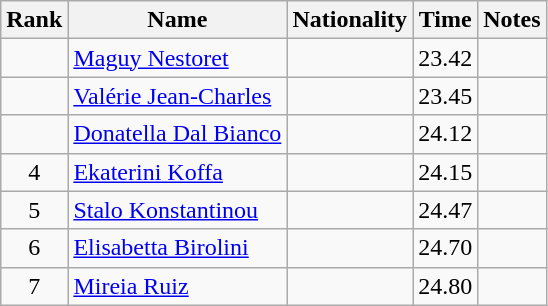<table class="wikitable sortable" style="text-align:center">
<tr>
<th>Rank</th>
<th>Name</th>
<th>Nationality</th>
<th>Time</th>
<th>Notes</th>
</tr>
<tr>
<td></td>
<td align=left><a href='#'>Maguy Nestoret</a></td>
<td align=left></td>
<td>23.42</td>
<td></td>
</tr>
<tr>
<td></td>
<td align=left><a href='#'>Valérie Jean-Charles</a></td>
<td align=left></td>
<td>23.45</td>
<td></td>
</tr>
<tr>
<td></td>
<td align=left><a href='#'>Donatella Dal Bianco</a></td>
<td align=left></td>
<td>24.12</td>
<td></td>
</tr>
<tr>
<td>4</td>
<td align=left><a href='#'>Ekaterini Koffa</a></td>
<td align=left></td>
<td>24.15</td>
<td></td>
</tr>
<tr>
<td>5</td>
<td align=left><a href='#'>Stalo Konstantinou</a></td>
<td align=left></td>
<td>24.47</td>
<td></td>
</tr>
<tr>
<td>6</td>
<td align=left><a href='#'>Elisabetta Birolini</a></td>
<td align=left></td>
<td>24.70</td>
<td></td>
</tr>
<tr>
<td>7</td>
<td align=left><a href='#'>Mireia Ruiz</a></td>
<td align=left></td>
<td>24.80</td>
<td></td>
</tr>
</table>
